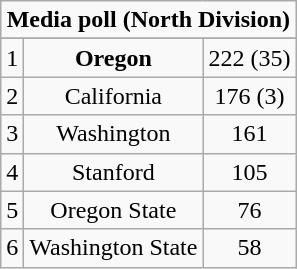<table class="wikitable" style="display: inline-table;">
<tr>
<td align="center" Colspan="3"><strong>Media poll (North Division)</strong></td>
</tr>
<tr align="center">
</tr>
<tr align="center">
<td>1</td>
<td><strong>Oregon</strong></td>
<td>222 (35)</td>
</tr>
<tr align="center">
<td>2</td>
<td>California</td>
<td>176 (3)</td>
</tr>
<tr align="center">
<td>3</td>
<td>Washington</td>
<td>161</td>
</tr>
<tr align="center">
<td>4</td>
<td>Stanford</td>
<td>105</td>
</tr>
<tr align="center">
<td>5</td>
<td>Oregon State</td>
<td>76</td>
</tr>
<tr align="center">
<td>6</td>
<td>Washington State</td>
<td>58</td>
</tr>
</table>
